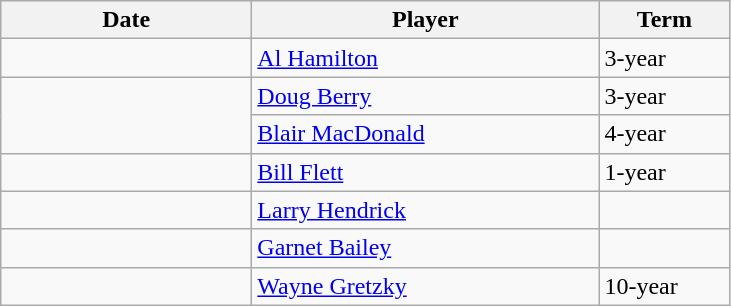<table class="wikitable">
<tr>
<th style="width: 10em;">Date</th>
<th style="width: 14em;">Player</th>
<th style="width: 5em;">Term</th>
</tr>
<tr>
<td></td>
<td><a href='#'>Al Hamilton</a></td>
<td>3-year</td>
</tr>
<tr>
<td rowspan=2></td>
<td><a href='#'>Doug Berry</a></td>
<td>3-year</td>
</tr>
<tr>
<td><a href='#'>Blair MacDonald</a></td>
<td>4-year</td>
</tr>
<tr>
<td></td>
<td><a href='#'>Bill Flett</a></td>
<td>1-year</td>
</tr>
<tr>
<td></td>
<td><a href='#'>Larry Hendrick</a></td>
<td></td>
</tr>
<tr>
<td></td>
<td><a href='#'>Garnet Bailey</a></td>
<td></td>
</tr>
<tr>
<td></td>
<td><a href='#'>Wayne Gretzky</a></td>
<td>10-year</td>
</tr>
</table>
